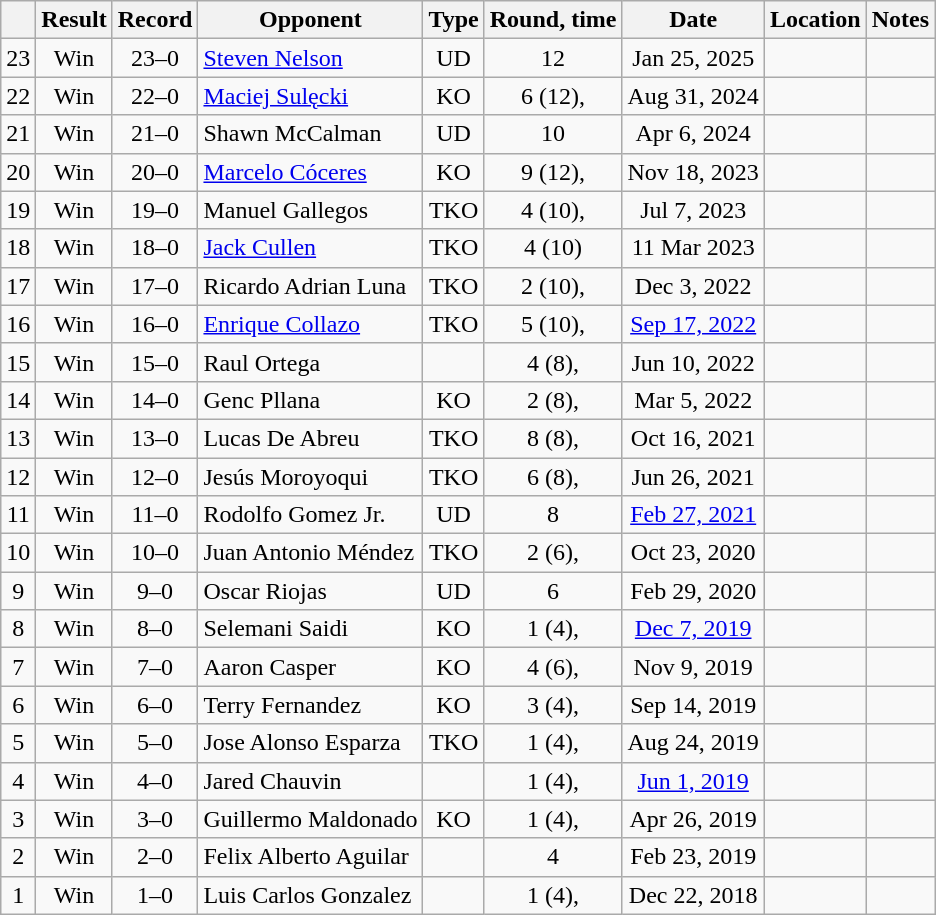<table class="wikitable" style="text-align:center">
<tr>
<th></th>
<th>Result</th>
<th>Record</th>
<th>Opponent</th>
<th>Type</th>
<th>Round, time</th>
<th>Date</th>
<th>Location</th>
<th>Notes</th>
</tr>
<tr>
<td>23</td>
<td>Win</td>
<td>23–0</td>
<td align="left"><a href='#'>Steven Nelson</a></td>
<td>UD</td>
<td>12</td>
<td>Jan 25, 2025</td>
<td align="left"></td>
<td align="left"></td>
</tr>
<tr>
<td>22</td>
<td>Win</td>
<td>22–0</td>
<td style="text-align:left;"><a href='#'>Maciej Sulęcki</a></td>
<td>KO</td>
<td>6 (12), </td>
<td>Aug 31, 2024</td>
<td style="text-align:left;"></td>
<td style="text-align:left;"></td>
</tr>
<tr>
<td>21</td>
<td>Win</td>
<td>21–0</td>
<td style="text-align:left;">Shawn McCalman</td>
<td>UD</td>
<td>10</td>
<td>Apr 6, 2024</td>
<td style="text-align:left;"></td>
<td style="text-align:left;"></td>
</tr>
<tr>
<td>20</td>
<td>Win</td>
<td>20–0</td>
<td style="text-align:left;"><a href='#'>Marcelo Cóceres</a></td>
<td>KO</td>
<td>9 (12), </td>
<td>Nov 18, 2023</td>
<td style="text-align:left;"></td>
<td style="text-align:left;"></td>
</tr>
<tr>
<td>19</td>
<td>Win</td>
<td>19–0</td>
<td style="text-align:left;">Manuel Gallegos</td>
<td>TKO</td>
<td>4 (10), </td>
<td>Jul 7, 2023</td>
<td style="text-align:left;"></td>
<td style="text-align:left;"></td>
</tr>
<tr>
<td>18</td>
<td>Win</td>
<td>18–0</td>
<td style="text-align:left;"><a href='#'>Jack Cullen</a></td>
<td>TKO</td>
<td>4 (10) </td>
<td>11 Mar 2023</td>
<td style="text-align:left;"></td>
<td style="text-align:left;"></td>
</tr>
<tr>
<td>17</td>
<td>Win</td>
<td>17–0</td>
<td style="text-align:left;">Ricardo Adrian Luna</td>
<td>TKO</td>
<td>2 (10), </td>
<td>Dec 3, 2022</td>
<td style="text-align:left;"></td>
<td style="text-align:left;"></td>
</tr>
<tr>
<td>16</td>
<td>Win</td>
<td>16–0</td>
<td style="text-align:left;"><a href='#'>Enrique Collazo</a></td>
<td>TKO</td>
<td>5 (10), </td>
<td><a href='#'>Sep 17, 2022</a></td>
<td style="text-align:left;"></td>
<td style="text-align:left;"></td>
</tr>
<tr>
<td>15</td>
<td>Win</td>
<td>15–0</td>
<td style="text-align:left;">Raul Ortega</td>
<td></td>
<td>4 (8), </td>
<td>Jun 10, 2022</td>
<td style="text-align:left;"></td>
<td></td>
</tr>
<tr>
<td>14</td>
<td>Win</td>
<td>14–0</td>
<td style="text-align:left;">Genc Pllana</td>
<td>KO</td>
<td>2 (8), </td>
<td>Mar 5, 2022</td>
<td style="text-align:left;"></td>
<td></td>
</tr>
<tr>
<td>13</td>
<td>Win</td>
<td>13–0</td>
<td style="text-align:left;">Lucas De Abreu</td>
<td>TKO</td>
<td>8 (8), </td>
<td>Oct 16, 2021</td>
<td style="text-align:left;"></td>
<td></td>
</tr>
<tr>
<td>12</td>
<td>Win</td>
<td>12–0</td>
<td style="text-align:left;">Jesús Moroyoqui</td>
<td>TKO</td>
<td>6 (8), </td>
<td>Jun 26, 2021</td>
<td style="text-align:left;"></td>
<td></td>
</tr>
<tr>
<td>11</td>
<td>Win</td>
<td>11–0</td>
<td style="text-align:left;">Rodolfo Gomez Jr.</td>
<td>UD</td>
<td>8</td>
<td><a href='#'>Feb 27, 2021</a></td>
<td style="text-align:left;"></td>
<td></td>
</tr>
<tr>
<td>10</td>
<td>Win</td>
<td>10–0</td>
<td style="text-align:left;">Juan Antonio Méndez</td>
<td>TKO</td>
<td>2 (6), </td>
<td>Oct 23, 2020</td>
<td style="text-align:left;"></td>
<td></td>
</tr>
<tr>
<td>9</td>
<td>Win</td>
<td>9–0</td>
<td style="text-align:left;">Oscar Riojas</td>
<td>UD</td>
<td>6</td>
<td>Feb 29, 2020</td>
<td style="text-align:left;"></td>
<td></td>
</tr>
<tr>
<td>8</td>
<td>Win</td>
<td>8–0</td>
<td style="text-align:left;">Selemani Saidi</td>
<td>KO</td>
<td>1 (4), </td>
<td><a href='#'>Dec 7, 2019</a></td>
<td style="text-align:left;"></td>
<td></td>
</tr>
<tr>
<td>7</td>
<td>Win</td>
<td>7–0</td>
<td style="text-align:left;">Aaron Casper</td>
<td>KO</td>
<td>4 (6), </td>
<td>Nov 9, 2019</td>
<td style="text-align:left;"></td>
<td></td>
</tr>
<tr>
<td>6</td>
<td>Win</td>
<td>6–0</td>
<td style="text-align:left;">Terry Fernandez</td>
<td>KO</td>
<td>3 (4), </td>
<td>Sep 14, 2019</td>
<td style="text-align:left;"></td>
<td></td>
</tr>
<tr>
<td>5</td>
<td>Win</td>
<td>5–0</td>
<td style="text-align:left;">Jose Alonso Esparza</td>
<td>TKO</td>
<td>1 (4), </td>
<td>Aug 24, 2019</td>
<td style="text-align:left;"></td>
<td></td>
</tr>
<tr>
<td>4</td>
<td>Win</td>
<td>4–0</td>
<td style="text-align:left;">Jared Chauvin</td>
<td></td>
<td>1 (4), </td>
<td><a href='#'>Jun 1, 2019</a></td>
<td style="text-align:left;"></td>
<td></td>
</tr>
<tr>
<td>3</td>
<td>Win</td>
<td>3–0</td>
<td style="text-align:left;">Guillermo Maldonado</td>
<td>KO</td>
<td>1 (4), </td>
<td>Apr 26, 2019</td>
<td style="text-align:left;"></td>
<td></td>
</tr>
<tr>
<td>2</td>
<td>Win</td>
<td>2–0</td>
<td style="text-align:left;">Felix Alberto Aguilar</td>
<td></td>
<td>4</td>
<td>Feb 23, 2019</td>
<td style="text-align:left;"></td>
<td></td>
</tr>
<tr>
<td>1</td>
<td>Win</td>
<td>1–0</td>
<td style="text-align:left;">Luis Carlos Gonzalez</td>
<td></td>
<td>1 (4), </td>
<td>Dec 22, 2018</td>
<td style="text-align:left;"></td>
<td></td>
</tr>
</table>
